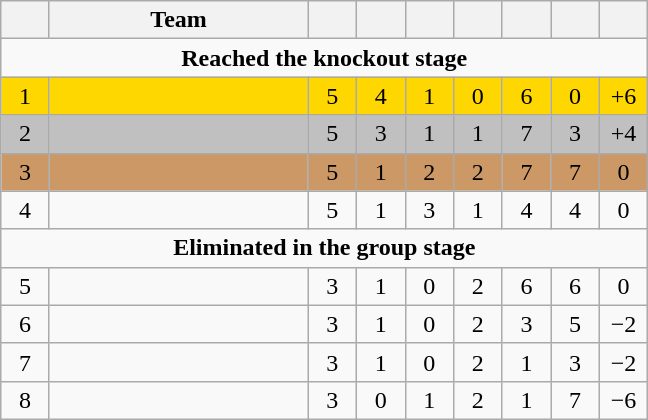<table class="wikitable" style="text-align:center">
<tr>
<th width="25"></th>
<th width="165">Team</th>
<th width="25"></th>
<th width="25"></th>
<th width="25"></th>
<th width="25"></th>
<th width="25"></th>
<th width="25"></th>
<th width="25"></th>
</tr>
<tr>
<td colspan=10><strong>Reached the knockout stage</strong></td>
</tr>
<tr bgcolor="gold">
<td>1</td>
<td align=left></td>
<td>5</td>
<td>4</td>
<td>1</td>
<td>0</td>
<td>6</td>
<td>0</td>
<td>+6</td>
</tr>
<tr bgcolor="silver">
<td>2</td>
<td align=left></td>
<td>5</td>
<td>3</td>
<td>1</td>
<td>1</td>
<td>7</td>
<td>3</td>
<td>+4</td>
</tr>
<tr bgcolor="#cc9966">
<td>3</td>
<td align=left></td>
<td>5</td>
<td>1</td>
<td>2</td>
<td>2</td>
<td>7</td>
<td>7</td>
<td>0</td>
</tr>
<tr>
<td>4</td>
<td align=left></td>
<td>5</td>
<td>1</td>
<td>3</td>
<td>1</td>
<td>4</td>
<td>4</td>
<td>0</td>
</tr>
<tr>
<td colspan=10><strong>Eliminated in the group stage</strong></td>
</tr>
<tr>
<td>5</td>
<td align=left></td>
<td>3</td>
<td>1</td>
<td>0</td>
<td>2</td>
<td>6</td>
<td>6</td>
<td>0</td>
</tr>
<tr>
<td>6</td>
<td align=left></td>
<td>3</td>
<td>1</td>
<td>0</td>
<td>2</td>
<td>3</td>
<td>5</td>
<td>−2</td>
</tr>
<tr>
<td>7</td>
<td align=left></td>
<td>3</td>
<td>1</td>
<td>0</td>
<td>2</td>
<td>1</td>
<td>3</td>
<td>−2</td>
</tr>
<tr>
<td>8</td>
<td align=left></td>
<td>3</td>
<td>0</td>
<td>1</td>
<td>2</td>
<td>1</td>
<td>7</td>
<td>−6</td>
</tr>
</table>
